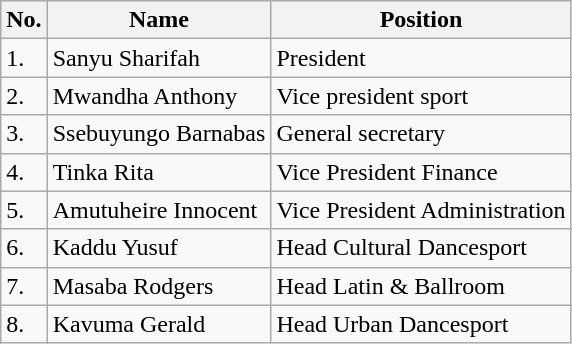<table class="wikitable">
<tr>
<th>No.</th>
<th>Name</th>
<th>Position</th>
</tr>
<tr>
<td>1.</td>
<td>Sanyu Sharifah</td>
<td>President</td>
</tr>
<tr>
<td>2.</td>
<td>Mwandha Anthony</td>
<td>Vice president sport</td>
</tr>
<tr>
<td>3.</td>
<td>Ssebuyungo Barnabas</td>
<td>General secretary</td>
</tr>
<tr>
<td>4.</td>
<td>Tinka Rita</td>
<td>Vice President Finance</td>
</tr>
<tr>
<td>5.</td>
<td>Amutuheire Innocent</td>
<td>Vice President Administration</td>
</tr>
<tr>
<td>6.</td>
<td>Kaddu Yusuf</td>
<td>Head Cultural Dancesport</td>
</tr>
<tr>
<td>7.</td>
<td>Masaba Rodgers</td>
<td>Head Latin & Ballroom</td>
</tr>
<tr>
<td>8.</td>
<td>Kavuma Gerald</td>
<td>Head Urban Dancesport</td>
</tr>
</table>
